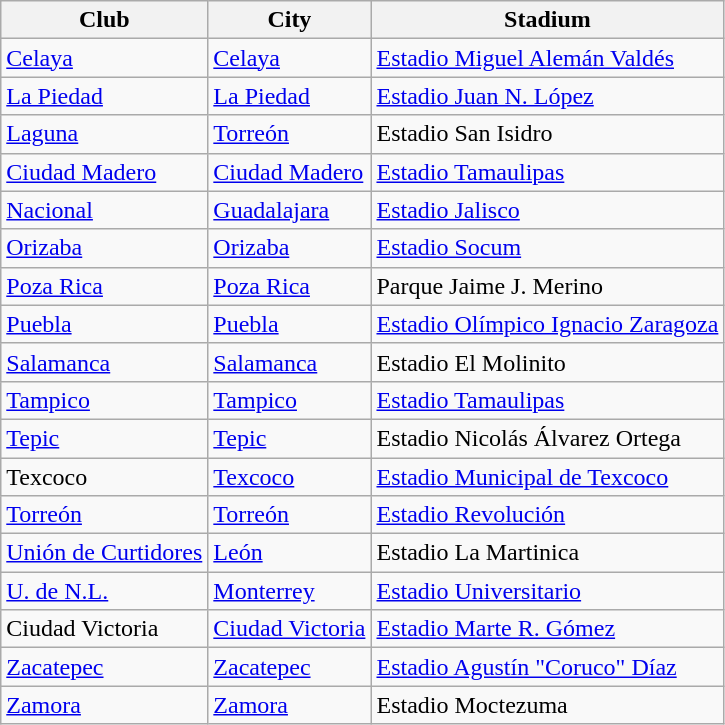<table class="wikitable sortable">
<tr>
<th>Club</th>
<th>City</th>
<th>Stadium</th>
</tr>
<tr>
<td><a href='#'>Celaya</a></td>
<td><a href='#'>Celaya</a></td>
<td><a href='#'>Estadio Miguel Alemán Valdés</a></td>
</tr>
<tr>
<td><a href='#'>La Piedad</a></td>
<td><a href='#'>La Piedad</a></td>
<td><a href='#'>Estadio Juan N. López</a></td>
</tr>
<tr>
<td><a href='#'>Laguna</a></td>
<td><a href='#'>Torreón</a></td>
<td>Estadio San Isidro</td>
</tr>
<tr>
<td><a href='#'>Ciudad Madero</a></td>
<td><a href='#'>Ciudad Madero</a></td>
<td><a href='#'>Estadio Tamaulipas</a></td>
</tr>
<tr>
<td><a href='#'>Nacional</a></td>
<td><a href='#'>Guadalajara</a></td>
<td><a href='#'>Estadio Jalisco</a></td>
</tr>
<tr>
<td><a href='#'>Orizaba</a></td>
<td><a href='#'>Orizaba</a></td>
<td><a href='#'>Estadio Socum</a></td>
</tr>
<tr>
<td><a href='#'>Poza Rica</a></td>
<td><a href='#'>Poza Rica</a></td>
<td>Parque Jaime J. Merino</td>
</tr>
<tr>
<td><a href='#'>Puebla</a></td>
<td><a href='#'>Puebla</a></td>
<td><a href='#'>Estadio Olímpico Ignacio Zaragoza</a></td>
</tr>
<tr>
<td><a href='#'>Salamanca</a></td>
<td><a href='#'>Salamanca</a></td>
<td>Estadio El Molinito</td>
</tr>
<tr>
<td><a href='#'>Tampico</a></td>
<td><a href='#'>Tampico</a></td>
<td><a href='#'>Estadio Tamaulipas</a></td>
</tr>
<tr>
<td><a href='#'>Tepic</a></td>
<td><a href='#'>Tepic</a></td>
<td>Estadio Nicolás Álvarez Ortega</td>
</tr>
<tr>
<td>Texcoco</td>
<td><a href='#'>Texcoco</a></td>
<td><a href='#'>Estadio Municipal de Texcoco</a></td>
</tr>
<tr>
<td><a href='#'>Torreón</a></td>
<td><a href='#'>Torreón</a></td>
<td><a href='#'>Estadio Revolución</a></td>
</tr>
<tr>
<td><a href='#'>Unión de Curtidores</a></td>
<td><a href='#'>León</a></td>
<td>Estadio La Martinica</td>
</tr>
<tr>
<td><a href='#'>U. de N.L.</a></td>
<td><a href='#'>Monterrey</a></td>
<td><a href='#'>Estadio Universitario</a></td>
</tr>
<tr>
<td>Ciudad Victoria</td>
<td><a href='#'>Ciudad Victoria</a></td>
<td><a href='#'>Estadio Marte R. Gómez</a></td>
</tr>
<tr>
<td><a href='#'>Zacatepec</a></td>
<td><a href='#'>Zacatepec</a></td>
<td><a href='#'>Estadio Agustín "Coruco" Díaz</a></td>
</tr>
<tr>
<td><a href='#'>Zamora</a></td>
<td><a href='#'>Zamora</a></td>
<td>Estadio Moctezuma</td>
</tr>
</table>
